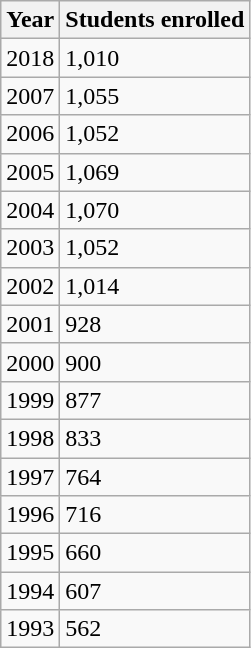<table class="wikitable">
<tr>
<th>Year</th>
<th>Students enrolled</th>
</tr>
<tr>
<td>2018</td>
<td>1,010</td>
</tr>
<tr>
<td>2007</td>
<td>1,055</td>
</tr>
<tr>
<td>2006</td>
<td>1,052</td>
</tr>
<tr>
<td>2005</td>
<td>1,069</td>
</tr>
<tr>
<td>2004</td>
<td>1,070</td>
</tr>
<tr>
<td>2003</td>
<td>1,052</td>
</tr>
<tr>
<td>2002</td>
<td>1,014</td>
</tr>
<tr>
<td>2001</td>
<td>928</td>
</tr>
<tr>
<td>2000</td>
<td>900</td>
</tr>
<tr>
<td>1999</td>
<td>877</td>
</tr>
<tr>
<td>1998</td>
<td>833</td>
</tr>
<tr>
<td>1997</td>
<td>764</td>
</tr>
<tr>
<td>1996</td>
<td>716</td>
</tr>
<tr>
<td>1995</td>
<td>660</td>
</tr>
<tr>
<td>1994</td>
<td>607</td>
</tr>
<tr>
<td>1993</td>
<td>562</td>
</tr>
</table>
